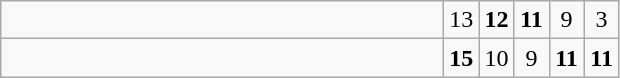<table class="wikitable">
<tr>
<td style="width:18em"></td>
<td align=center style="width:1em">13</td>
<td align=center style="width:1em"><strong>12</strong></td>
<td align=center style="width:1em"><strong>11</strong></td>
<td align=center style="width:1em">9</td>
<td align=center style="width:1em">3</td>
</tr>
<tr>
<td style="width:18em"><strong> </strong></td>
<td align=center style="width:1em"><strong>15</strong></td>
<td align=center style="width:1em">10</td>
<td align=center style="width:1em">9</td>
<td align=center style="width:1em"><strong>11</strong></td>
<td align=center style="width:1em"><strong>11</strong></td>
</tr>
</table>
